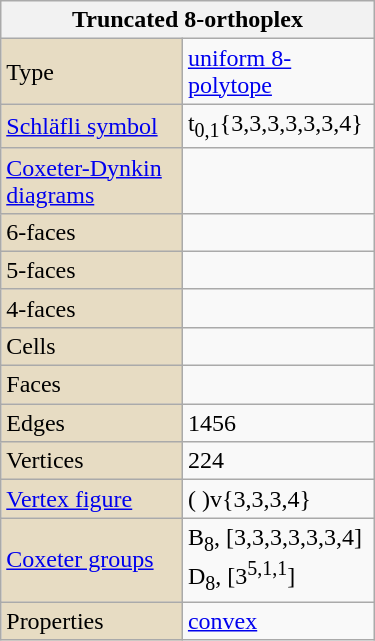<table class="wikitable" align="right" style="margin-left:10px" width="250">
<tr>
<th bgcolor=#e7dcc3 colspan=2>Truncated 8-orthoplex</th>
</tr>
<tr>
<td bgcolor=#e7dcc3>Type</td>
<td><a href='#'>uniform 8-polytope</a></td>
</tr>
<tr>
<td bgcolor=#e7dcc3><a href='#'>Schläfli symbol</a></td>
<td>t<sub>0,1</sub>{3,3,3,3,3,3,4}</td>
</tr>
<tr>
<td bgcolor=#e7dcc3><a href='#'>Coxeter-Dynkin diagrams</a></td>
<td><br><br></td>
</tr>
<tr>
<td bgcolor=#e7dcc3>6-faces</td>
<td></td>
</tr>
<tr>
<td bgcolor=#e7dcc3>5-faces</td>
<td></td>
</tr>
<tr>
<td bgcolor=#e7dcc3>4-faces</td>
<td></td>
</tr>
<tr>
<td bgcolor=#e7dcc3>Cells</td>
<td></td>
</tr>
<tr>
<td bgcolor=#e7dcc3>Faces</td>
<td></td>
</tr>
<tr>
<td bgcolor=#e7dcc3>Edges</td>
<td>1456</td>
</tr>
<tr>
<td bgcolor=#e7dcc3>Vertices</td>
<td>224</td>
</tr>
<tr>
<td bgcolor=#e7dcc3><a href='#'>Vertex figure</a></td>
<td>( )v{3,3,3,4}</td>
</tr>
<tr>
<td bgcolor=#e7dcc3><a href='#'>Coxeter groups</a></td>
<td>B<sub>8</sub>, [3,3,3,3,3,3,4]<br>D<sub>8</sub>, [3<sup>5,1,1</sup>]</td>
</tr>
<tr>
<td bgcolor=#e7dcc3>Properties</td>
<td><a href='#'>convex</a></td>
</tr>
</table>
